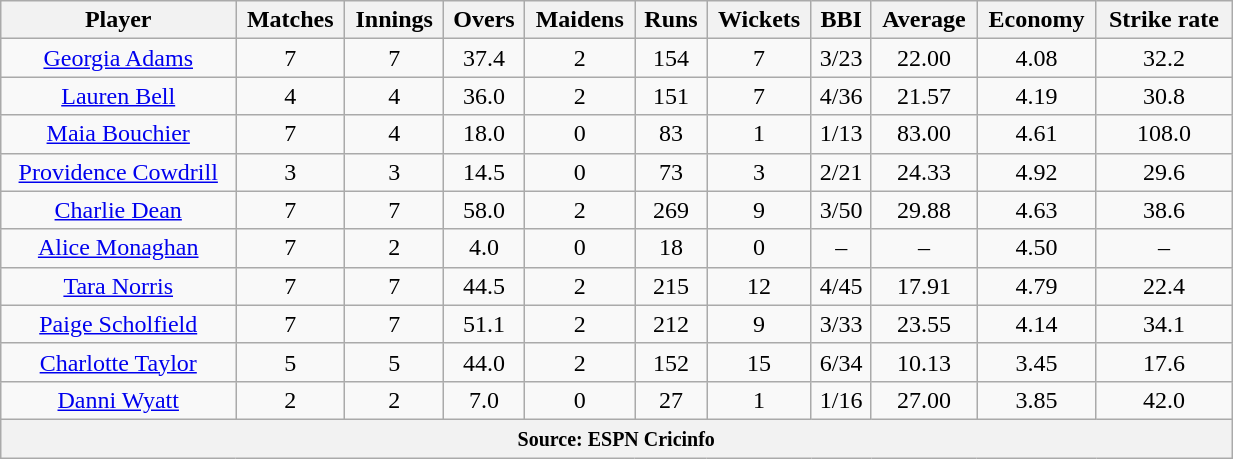<table class="wikitable" style="text-align:center; width:65%;">
<tr>
<th>Player</th>
<th>Matches</th>
<th>Innings</th>
<th>Overs</th>
<th>Maidens</th>
<th>Runs</th>
<th>Wickets</th>
<th>BBI</th>
<th>Average</th>
<th>Economy</th>
<th>Strike rate</th>
</tr>
<tr>
<td><a href='#'>Georgia Adams</a></td>
<td>7</td>
<td>7</td>
<td>37.4</td>
<td>2</td>
<td>154</td>
<td>7</td>
<td>3/23</td>
<td>22.00</td>
<td>4.08</td>
<td>32.2</td>
</tr>
<tr>
<td><a href='#'>Lauren Bell</a></td>
<td>4</td>
<td>4</td>
<td>36.0</td>
<td>2</td>
<td>151</td>
<td>7</td>
<td>4/36</td>
<td>21.57</td>
<td>4.19</td>
<td>30.8</td>
</tr>
<tr>
<td><a href='#'>Maia Bouchier</a></td>
<td>7</td>
<td>4</td>
<td>18.0</td>
<td>0</td>
<td>83</td>
<td>1</td>
<td>1/13</td>
<td>83.00</td>
<td>4.61</td>
<td>108.0</td>
</tr>
<tr>
<td><a href='#'>Providence Cowdrill</a></td>
<td>3</td>
<td>3</td>
<td>14.5</td>
<td>0</td>
<td>73</td>
<td>3</td>
<td>2/21</td>
<td>24.33</td>
<td>4.92</td>
<td>29.6</td>
</tr>
<tr>
<td><a href='#'>Charlie Dean</a></td>
<td>7</td>
<td>7</td>
<td>58.0</td>
<td>2</td>
<td>269</td>
<td>9</td>
<td>3/50</td>
<td>29.88</td>
<td>4.63</td>
<td>38.6</td>
</tr>
<tr>
<td><a href='#'>Alice Monaghan</a></td>
<td>7</td>
<td>2</td>
<td>4.0</td>
<td>0</td>
<td>18</td>
<td>0</td>
<td>–</td>
<td>–</td>
<td>4.50</td>
<td>–</td>
</tr>
<tr>
<td><a href='#'>Tara Norris</a></td>
<td>7</td>
<td>7</td>
<td>44.5</td>
<td>2</td>
<td>215</td>
<td>12</td>
<td>4/45</td>
<td>17.91</td>
<td>4.79</td>
<td>22.4</td>
</tr>
<tr>
<td><a href='#'>Paige Scholfield</a></td>
<td>7</td>
<td>7</td>
<td>51.1</td>
<td>2</td>
<td>212</td>
<td>9</td>
<td>3/33</td>
<td>23.55</td>
<td>4.14</td>
<td>34.1</td>
</tr>
<tr>
<td><a href='#'>Charlotte Taylor</a></td>
<td>5</td>
<td>5</td>
<td>44.0</td>
<td>2</td>
<td>152</td>
<td>15</td>
<td>6/34</td>
<td>10.13</td>
<td>3.45</td>
<td>17.6</td>
</tr>
<tr>
<td><a href='#'>Danni Wyatt</a></td>
<td>2</td>
<td>2</td>
<td>7.0</td>
<td>0</td>
<td>27</td>
<td>1</td>
<td>1/16</td>
<td>27.00</td>
<td>3.85</td>
<td>42.0</td>
</tr>
<tr>
<th colspan="13"><small>Source: ESPN Cricinfo </small></th>
</tr>
</table>
